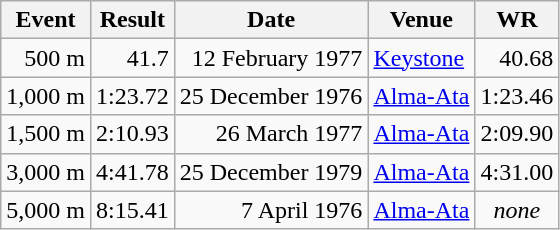<table class="wikitable" style="text-align:right">
<tr>
<th>Event</th>
<th>Result</th>
<th>Date</th>
<th>Venue</th>
<th>WR</th>
</tr>
<tr>
<td>500 m</td>
<td>41.7</td>
<td>12 February 1977</td>
<td align="left"><a href='#'>Keystone</a></td>
<td>40.68</td>
</tr>
<tr>
<td>1,000 m</td>
<td>1:23.72</td>
<td>25 December 1976</td>
<td align="left"><a href='#'>Alma-Ata</a></td>
<td>1:23.46</td>
</tr>
<tr>
<td>1,500 m</td>
<td>2:10.93</td>
<td>26 March 1977</td>
<td align="left"><a href='#'>Alma-Ata</a></td>
<td>2:09.90</td>
</tr>
<tr>
<td>3,000 m</td>
<td>4:41.78</td>
<td>25 December 1979</td>
<td align="left"><a href='#'>Alma-Ata</a></td>
<td>4:31.00</td>
</tr>
<tr>
<td>5,000 m</td>
<td>8:15.41</td>
<td>7 April 1976</td>
<td align="left"><a href='#'>Alma-Ata</a></td>
<td align="center"><em>none</em></td>
</tr>
</table>
